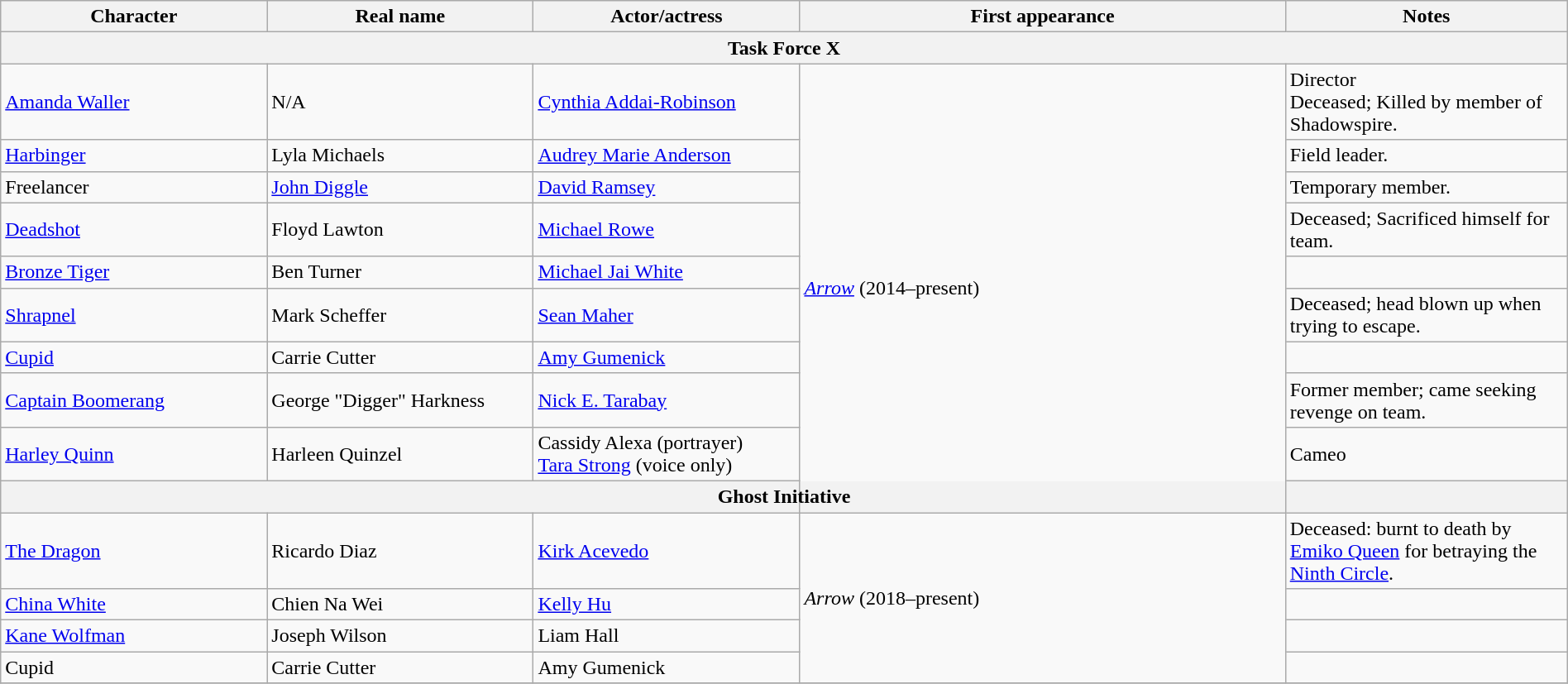<table class="wikitable" width=100%>
<tr carl>
<th width=17%>Character</th>
<th width=17%>Real name</th>
<th width=17%>Actor/actress</th>
<th width=31%>First appearance</th>
<th width=35%>Notes</th>
</tr>
<tr>
<th colspan=5">Task Force X</th>
</tr>
<tr>
<td><a href='#'>Amanda Waller</a></td>
<td>N/A</td>
<td><a href='#'>Cynthia Addai-Robinson</a></td>
<td rowspan="10"><em><a href='#'>Arrow</a></em> (2014–present)</td>
<td>Director<br> Deceased; Killed by member of Shadowspire.</td>
</tr>
<tr>
<td><a href='#'>Harbinger</a></td>
<td>Lyla Michaels</td>
<td><a href='#'>Audrey Marie Anderson</a></td>
<td>Field leader.</td>
</tr>
<tr>
<td>Freelancer</td>
<td><a href='#'>John Diggle</a></td>
<td><a href='#'>David Ramsey</a></td>
<td>Temporary member.</td>
</tr>
<tr>
<td><a href='#'>Deadshot</a></td>
<td>Floyd Lawton</td>
<td><a href='#'>Michael Rowe</a></td>
<td>Deceased; Sacrificed himself for team.</td>
</tr>
<tr>
<td><a href='#'>Bronze Tiger</a></td>
<td>Ben Turner</td>
<td><a href='#'>Michael Jai White</a></td>
<td></td>
</tr>
<tr>
<td><a href='#'>Shrapnel</a></td>
<td>Mark Scheffer</td>
<td><a href='#'>Sean Maher</a></td>
<td>Deceased; head blown up when trying to escape.</td>
</tr>
<tr>
<td><a href='#'>Cupid</a></td>
<td>Carrie Cutter</td>
<td><a href='#'>Amy Gumenick</a></td>
<td></td>
</tr>
<tr>
<td><a href='#'>Captain Boomerang</a></td>
<td>George "Digger" Harkness</td>
<td><a href='#'>Nick E. Tarabay</a></td>
<td>Former member; came seeking revenge on team.</td>
</tr>
<tr>
<td><a href='#'>Harley Quinn</a></td>
<td>Harleen Quinzel</td>
<td>Cassidy Alexa (portrayer)<br><a href='#'>Tara Strong</a> (voice only)</td>
<td>Cameo</td>
</tr>
<tr>
<th colspan="5">Ghost Initiative</th>
</tr>
<tr>
<td><a href='#'>The Dragon</a></td>
<td>Ricardo Diaz</td>
<td><a href='#'>Kirk Acevedo</a></td>
<td rowspan="4"><em>Arrow</em> (2018–present)</td>
<td>Deceased: burnt to death by <a href='#'>Emiko Queen</a> for betraying the <a href='#'>Ninth Circle</a>.</td>
</tr>
<tr>
<td><a href='#'>China White</a></td>
<td>Chien Na Wei</td>
<td><a href='#'>Kelly Hu</a></td>
<td></td>
</tr>
<tr>
<td><a href='#'>Kane Wolfman</a></td>
<td>Joseph Wilson</td>
<td>Liam Hall</td>
<td></td>
</tr>
<tr>
<td>Cupid</td>
<td>Carrie Cutter</td>
<td>Amy Gumenick</td>
<td></td>
</tr>
<tr>
</tr>
</table>
